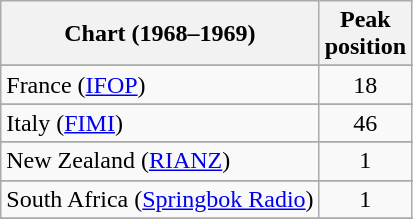<table class="wikitable sortable">
<tr>
<th>Chart (1968–1969)</th>
<th>Peak<br>position</th>
</tr>
<tr>
</tr>
<tr>
</tr>
<tr>
</tr>
<tr>
<td>France (<a href='#'>IFOP</a>)</td>
<td align="center">18</td>
</tr>
<tr>
</tr>
<tr>
<td>Italy (<a href='#'>FIMI</a>)</td>
<td align="center">46</td>
</tr>
<tr>
</tr>
<tr>
</tr>
<tr>
<td>New Zealand (<a href='#'>RIANZ</a>)</td>
<td align="center">1</td>
</tr>
<tr>
</tr>
<tr>
<td>South Africa (<a href='#'>Springbok Radio</a>)</td>
<td align="center">1</td>
</tr>
<tr>
</tr>
<tr>
</tr>
<tr>
</tr>
</table>
